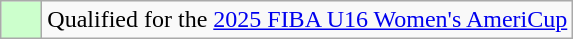<table class="wikitable">
<tr>
<td width=20px bgcolor="#ccffcc"></td>
<td>Qualified for the <a href='#'>2025 FIBA U16 Women's AmeriCup</a></td>
</tr>
</table>
